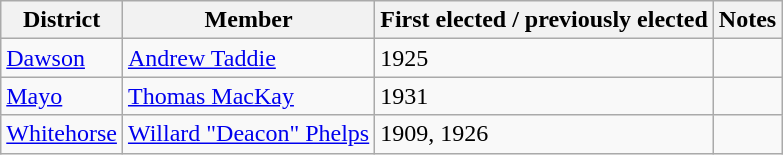<table class="wikitable sortable">
<tr>
<th>District</th>
<th>Member</th>
<th>First elected / previously elected</th>
<th>Notes</th>
</tr>
<tr>
<td><a href='#'>Dawson</a></td>
<td><a href='#'>Andrew Taddie</a></td>
<td>1925</td>
<td></td>
</tr>
<tr>
<td><a href='#'>Mayo</a></td>
<td><a href='#'>Thomas MacKay</a></td>
<td>1931</td>
<td></td>
</tr>
<tr>
<td><a href='#'>Whitehorse</a></td>
<td><a href='#'>Willard "Deacon" Phelps</a></td>
<td>1909, 1926</td>
<td></td>
</tr>
</table>
